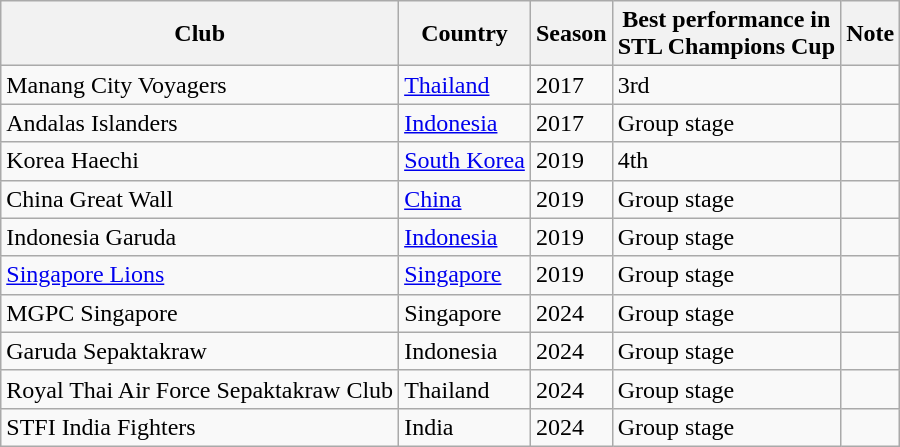<table class="wikitable sortable">
<tr>
<th>Club</th>
<th>Country</th>
<th>Season</th>
<th>Best performance in<br>STL Champions Cup</th>
<th>Note</th>
</tr>
<tr>
<td>Manang City Voyagers</td>
<td><a href='#'>Thailand</a></td>
<td>2017</td>
<td>3rd</td>
<td></td>
</tr>
<tr>
<td>Andalas Islanders</td>
<td><a href='#'>Indonesia</a></td>
<td>2017</td>
<td>Group stage</td>
<td></td>
</tr>
<tr>
<td>Korea Haechi</td>
<td><a href='#'>South Korea</a></td>
<td>2019</td>
<td>4th</td>
<td></td>
</tr>
<tr>
<td>China Great Wall</td>
<td><a href='#'>China</a></td>
<td>2019</td>
<td>Group stage</td>
<td></td>
</tr>
<tr>
<td>Indonesia Garuda</td>
<td><a href='#'>Indonesia</a></td>
<td>2019</td>
<td>Group stage</td>
<td></td>
</tr>
<tr>
<td><a href='#'>Singapore Lions</a></td>
<td><a href='#'>Singapore</a></td>
<td>2019</td>
<td>Group stage</td>
<td></td>
</tr>
<tr>
<td>MGPC Singapore</td>
<td>Singapore</td>
<td>2024</td>
<td>Group stage</td>
<td></td>
</tr>
<tr>
<td>Garuda Sepaktakraw</td>
<td>Indonesia</td>
<td>2024</td>
<td>Group stage</td>
<td></td>
</tr>
<tr>
<td>Royal Thai Air Force Sepaktakraw Club</td>
<td>Thailand</td>
<td>2024</td>
<td>Group stage</td>
<td></td>
</tr>
<tr>
<td>STFI India Fighters</td>
<td>India</td>
<td>2024</td>
<td>Group stage</td>
<td></td>
</tr>
</table>
